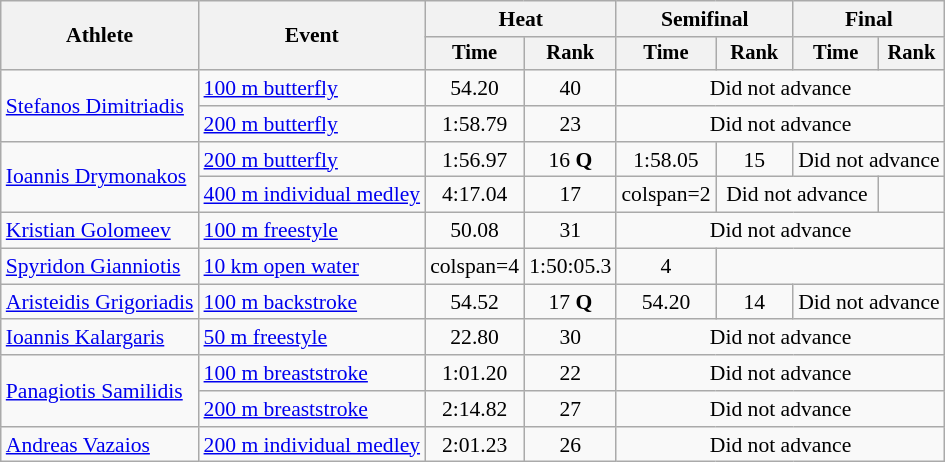<table class=wikitable style="font-size:90%">
<tr>
<th rowspan=2>Athlete</th>
<th rowspan=2>Event</th>
<th colspan="2">Heat</th>
<th colspan="2">Semifinal</th>
<th colspan="2">Final</th>
</tr>
<tr style="font-size:95%">
<th>Time</th>
<th>Rank</th>
<th>Time</th>
<th>Rank</th>
<th>Time</th>
<th>Rank</th>
</tr>
<tr align=center>
<td align=left rowspan=2><a href='#'>Stefanos Dimitriadis</a></td>
<td align=left><a href='#'>100 m butterfly</a></td>
<td>54.20</td>
<td>40</td>
<td colspan=4>Did not advance</td>
</tr>
<tr align=center>
<td align=left><a href='#'>200 m butterfly</a></td>
<td>1:58.79</td>
<td>23</td>
<td colspan=4>Did not advance</td>
</tr>
<tr align=center>
<td align=left rowspan=2><a href='#'>Ioannis Drymonakos</a></td>
<td align=left><a href='#'>200 m butterfly</a></td>
<td>1:56.97</td>
<td>16 <strong>Q</strong></td>
<td>1:58.05</td>
<td>15</td>
<td colspan=2>Did not advance</td>
</tr>
<tr align=center>
<td align=left><a href='#'>400 m individual medley</a></td>
<td>4:17.04</td>
<td>17</td>
<td>colspan=2 </td>
<td colspan=2>Did not advance</td>
</tr>
<tr align=center>
<td align=left><a href='#'>Kristian Golomeev</a></td>
<td align=left><a href='#'>100 m freestyle</a></td>
<td>50.08</td>
<td>31</td>
<td colspan=4>Did not advance</td>
</tr>
<tr align=center>
<td align=left><a href='#'>Spyridon Gianniotis</a></td>
<td align=left><a href='#'>10 km open water</a></td>
<td>colspan=4 </td>
<td>1:50:05.3</td>
<td>4</td>
</tr>
<tr align=center>
<td align=left><a href='#'>Aristeidis Grigoriadis</a></td>
<td align=left><a href='#'>100 m backstroke</a></td>
<td>54.52</td>
<td>17 <strong>Q</strong></td>
<td>54.20</td>
<td>14</td>
<td colspan=2>Did not advance</td>
</tr>
<tr align=center>
<td align=left><a href='#'>Ioannis Kalargaris</a></td>
<td align=left><a href='#'>50 m freestyle</a></td>
<td>22.80</td>
<td>30</td>
<td colspan=4>Did not advance</td>
</tr>
<tr align=center>
<td align=left rowspan=2><a href='#'>Panagiotis Samilidis</a></td>
<td align=left><a href='#'>100 m breaststroke</a></td>
<td>1:01.20</td>
<td>22</td>
<td colspan=4>Did not advance</td>
</tr>
<tr align=center>
<td align=left><a href='#'>200 m breaststroke</a></td>
<td>2:14.82</td>
<td>27</td>
<td colspan=4>Did not advance</td>
</tr>
<tr align=center>
<td align=left><a href='#'>Andreas Vazaios</a></td>
<td align=left><a href='#'>200 m individual medley</a></td>
<td>2:01.23</td>
<td>26</td>
<td colspan=4>Did not advance</td>
</tr>
</table>
